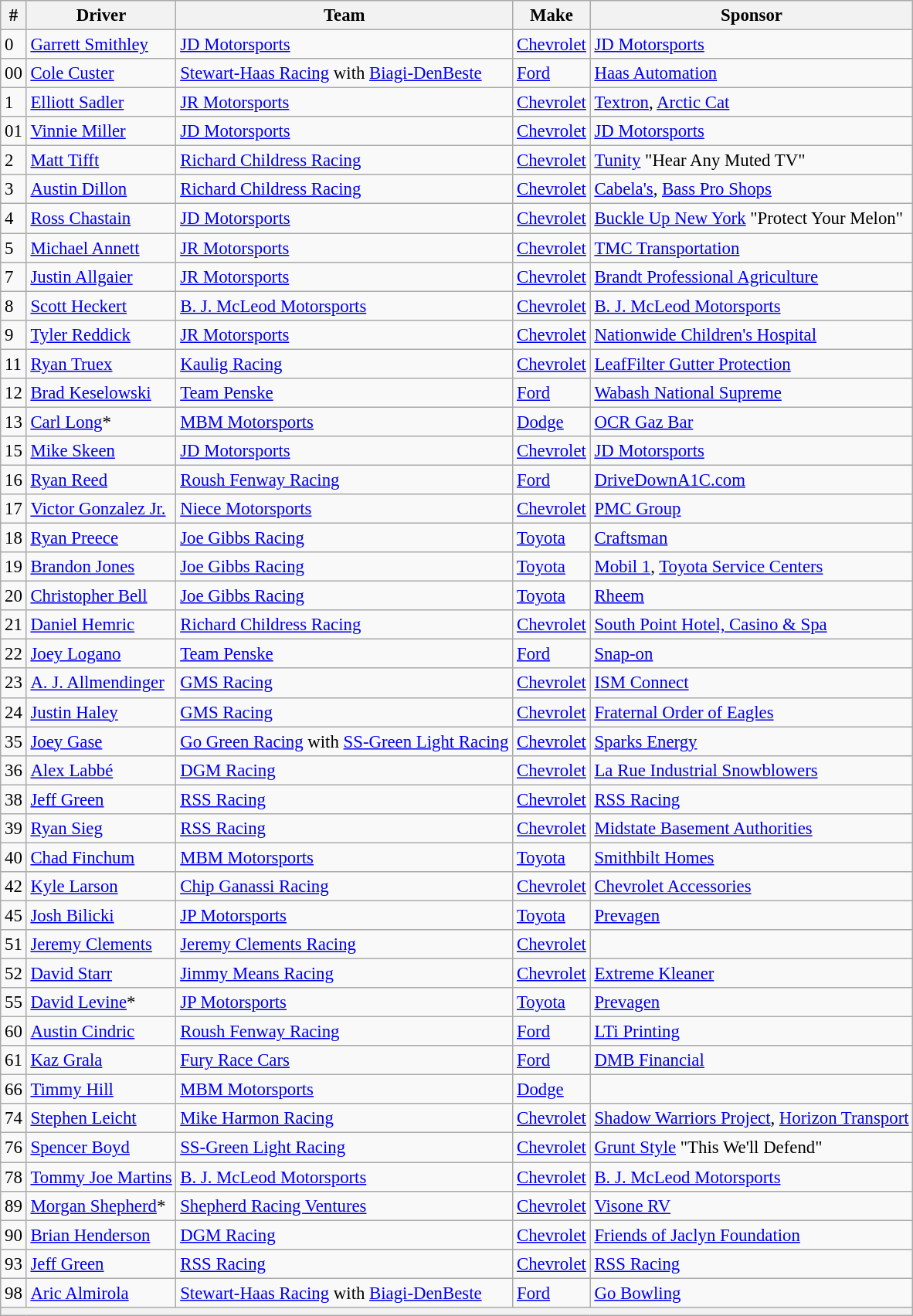<table class="wikitable" style="font-size:95%">
<tr>
<th>#</th>
<th>Driver</th>
<th>Team</th>
<th>Make</th>
<th>Sponsor</th>
</tr>
<tr>
<td>0</td>
<td><a href='#'>Garrett Smithley</a></td>
<td><a href='#'>JD Motorsports</a></td>
<td><a href='#'>Chevrolet</a></td>
<td><a href='#'>JD Motorsports</a></td>
</tr>
<tr>
<td>00</td>
<td><a href='#'>Cole Custer</a></td>
<td><a href='#'>Stewart-Haas Racing</a> with <a href='#'>Biagi-DenBeste</a></td>
<td><a href='#'>Ford</a></td>
<td><a href='#'>Haas Automation</a></td>
</tr>
<tr>
<td>1</td>
<td><a href='#'>Elliott Sadler</a></td>
<td><a href='#'>JR Motorsports</a></td>
<td><a href='#'>Chevrolet</a></td>
<td><a href='#'>Textron</a>, <a href='#'>Arctic Cat</a></td>
</tr>
<tr>
<td>01</td>
<td><a href='#'>Vinnie Miller</a></td>
<td><a href='#'>JD Motorsports</a></td>
<td><a href='#'>Chevrolet</a></td>
<td><a href='#'>JD Motorsports</a></td>
</tr>
<tr>
<td>2</td>
<td><a href='#'>Matt Tifft</a></td>
<td><a href='#'>Richard Childress Racing</a></td>
<td><a href='#'>Chevrolet</a></td>
<td><a href='#'>Tunity</a> "Hear Any Muted TV"</td>
</tr>
<tr>
<td>3</td>
<td><a href='#'>Austin Dillon</a></td>
<td><a href='#'>Richard Childress Racing</a></td>
<td><a href='#'>Chevrolet</a></td>
<td><a href='#'>Cabela's</a>, <a href='#'>Bass Pro Shops</a></td>
</tr>
<tr>
<td>4</td>
<td><a href='#'>Ross Chastain</a></td>
<td><a href='#'>JD Motorsports</a></td>
<td><a href='#'>Chevrolet</a></td>
<td><a href='#'>Buckle Up New York</a> "Protect Your Melon"</td>
</tr>
<tr>
<td>5</td>
<td><a href='#'>Michael Annett</a></td>
<td><a href='#'>JR Motorsports</a></td>
<td><a href='#'>Chevrolet</a></td>
<td><a href='#'>TMC Transportation</a></td>
</tr>
<tr>
<td>7</td>
<td><a href='#'>Justin Allgaier</a></td>
<td><a href='#'>JR Motorsports</a></td>
<td><a href='#'>Chevrolet</a></td>
<td><a href='#'>Brandt Professional Agriculture</a></td>
</tr>
<tr>
<td>8</td>
<td><a href='#'>Scott Heckert</a></td>
<td><a href='#'>B. J. McLeod Motorsports</a></td>
<td><a href='#'>Chevrolet</a></td>
<td><a href='#'>B. J. McLeod Motorsports</a></td>
</tr>
<tr>
<td>9</td>
<td><a href='#'>Tyler Reddick</a></td>
<td><a href='#'>JR Motorsports</a></td>
<td><a href='#'>Chevrolet</a></td>
<td><a href='#'>Nationwide Children's Hospital</a></td>
</tr>
<tr>
<td>11</td>
<td><a href='#'>Ryan Truex</a></td>
<td><a href='#'>Kaulig Racing</a></td>
<td><a href='#'>Chevrolet</a></td>
<td><a href='#'>LeafFilter Gutter Protection</a></td>
</tr>
<tr>
<td>12</td>
<td><a href='#'>Brad Keselowski</a></td>
<td><a href='#'>Team Penske</a></td>
<td><a href='#'>Ford</a></td>
<td><a href='#'>Wabash National Supreme</a></td>
</tr>
<tr>
<td>13</td>
<td><a href='#'>Carl Long</a>*</td>
<td><a href='#'>MBM Motorsports</a></td>
<td><a href='#'>Dodge</a></td>
<td><a href='#'>OCR Gaz Bar</a></td>
</tr>
<tr>
<td>15</td>
<td><a href='#'>Mike Skeen</a></td>
<td><a href='#'>JD Motorsports</a></td>
<td><a href='#'>Chevrolet</a></td>
<td><a href='#'>JD Motorsports</a></td>
</tr>
<tr>
<td>16</td>
<td><a href='#'>Ryan Reed</a></td>
<td><a href='#'>Roush Fenway Racing</a></td>
<td><a href='#'>Ford</a></td>
<td><a href='#'>DriveDownA1C.com</a></td>
</tr>
<tr>
<td>17</td>
<td><a href='#'>Victor Gonzalez Jr.</a></td>
<td><a href='#'>Niece Motorsports</a></td>
<td><a href='#'>Chevrolet</a></td>
<td><a href='#'>PMC Group</a></td>
</tr>
<tr>
<td>18</td>
<td><a href='#'>Ryan Preece</a></td>
<td><a href='#'>Joe Gibbs Racing</a></td>
<td><a href='#'>Toyota</a></td>
<td><a href='#'>Craftsman</a></td>
</tr>
<tr>
<td>19</td>
<td><a href='#'>Brandon Jones</a></td>
<td><a href='#'>Joe Gibbs Racing</a></td>
<td><a href='#'>Toyota</a></td>
<td><a href='#'>Mobil 1</a>, <a href='#'>Toyota Service Centers</a></td>
</tr>
<tr>
<td>20</td>
<td><a href='#'>Christopher Bell</a></td>
<td><a href='#'>Joe Gibbs Racing</a></td>
<td><a href='#'>Toyota</a></td>
<td><a href='#'>Rheem</a></td>
</tr>
<tr>
<td>21</td>
<td><a href='#'>Daniel Hemric</a></td>
<td><a href='#'>Richard Childress Racing</a></td>
<td><a href='#'>Chevrolet</a></td>
<td><a href='#'>South Point Hotel, Casino & Spa</a></td>
</tr>
<tr>
<td>22</td>
<td><a href='#'>Joey Logano</a></td>
<td><a href='#'>Team Penske</a></td>
<td><a href='#'>Ford</a></td>
<td><a href='#'>Snap-on</a></td>
</tr>
<tr>
<td>23</td>
<td><a href='#'>A. J. Allmendinger</a></td>
<td><a href='#'>GMS Racing</a></td>
<td><a href='#'>Chevrolet</a></td>
<td><a href='#'>ISM Connect</a></td>
</tr>
<tr>
<td>24</td>
<td><a href='#'>Justin Haley</a></td>
<td><a href='#'>GMS Racing</a></td>
<td><a href='#'>Chevrolet</a></td>
<td><a href='#'>Fraternal Order of Eagles</a></td>
</tr>
<tr>
<td>35</td>
<td><a href='#'>Joey Gase</a></td>
<td><a href='#'>Go Green Racing</a> with <a href='#'>SS-Green Light Racing</a></td>
<td><a href='#'>Chevrolet</a></td>
<td><a href='#'>Sparks Energy</a></td>
</tr>
<tr>
<td>36</td>
<td><a href='#'>Alex Labbé</a></td>
<td><a href='#'>DGM Racing</a></td>
<td><a href='#'>Chevrolet</a></td>
<td><a href='#'>La Rue Industrial Snowblowers</a></td>
</tr>
<tr>
<td>38</td>
<td><a href='#'>Jeff Green</a></td>
<td><a href='#'>RSS Racing</a></td>
<td><a href='#'>Chevrolet</a></td>
<td><a href='#'>RSS Racing</a></td>
</tr>
<tr>
<td>39</td>
<td><a href='#'>Ryan Sieg</a></td>
<td><a href='#'>RSS Racing</a></td>
<td><a href='#'>Chevrolet</a></td>
<td><a href='#'>Midstate Basement Authorities</a></td>
</tr>
<tr>
<td>40</td>
<td><a href='#'>Chad Finchum</a></td>
<td><a href='#'>MBM Motorsports</a></td>
<td><a href='#'>Toyota</a></td>
<td><a href='#'>Smithbilt Homes</a></td>
</tr>
<tr>
<td>42</td>
<td><a href='#'>Kyle Larson</a></td>
<td><a href='#'>Chip Ganassi Racing</a></td>
<td><a href='#'>Chevrolet</a></td>
<td><a href='#'>Chevrolet Accessories</a></td>
</tr>
<tr>
<td>45</td>
<td><a href='#'>Josh Bilicki</a></td>
<td><a href='#'>JP Motorsports</a></td>
<td><a href='#'>Toyota</a></td>
<td><a href='#'>Prevagen</a></td>
</tr>
<tr>
<td>51</td>
<td><a href='#'>Jeremy Clements</a></td>
<td><a href='#'>Jeremy Clements Racing</a></td>
<td><a href='#'>Chevrolet</a></td>
<td></td>
</tr>
<tr>
<td>52</td>
<td><a href='#'>David Starr</a></td>
<td><a href='#'>Jimmy Means Racing</a></td>
<td><a href='#'>Chevrolet</a></td>
<td><a href='#'>Extreme Kleaner</a></td>
</tr>
<tr>
<td>55</td>
<td><a href='#'>David Levine</a>*</td>
<td><a href='#'>JP Motorsports</a></td>
<td><a href='#'>Toyota</a></td>
<td><a href='#'>Prevagen</a></td>
</tr>
<tr>
<td>60</td>
<td><a href='#'>Austin Cindric</a></td>
<td><a href='#'>Roush Fenway Racing</a></td>
<td><a href='#'>Ford</a></td>
<td><a href='#'>LTi Printing</a></td>
</tr>
<tr>
<td>61</td>
<td><a href='#'>Kaz Grala</a></td>
<td><a href='#'>Fury Race Cars</a></td>
<td><a href='#'>Ford</a></td>
<td><a href='#'>DMB Financial</a></td>
</tr>
<tr>
<td>66</td>
<td><a href='#'>Timmy Hill</a></td>
<td><a href='#'>MBM Motorsports</a></td>
<td><a href='#'>Dodge</a></td>
<td></td>
</tr>
<tr>
<td>74</td>
<td><a href='#'>Stephen Leicht</a></td>
<td><a href='#'>Mike Harmon Racing</a></td>
<td><a href='#'>Chevrolet</a></td>
<td><a href='#'>Shadow Warriors Project</a>, <a href='#'>Horizon Transport</a></td>
</tr>
<tr>
<td>76</td>
<td><a href='#'>Spencer Boyd</a></td>
<td><a href='#'>SS-Green Light Racing</a></td>
<td><a href='#'>Chevrolet</a></td>
<td><a href='#'>Grunt Style</a> "This We'll Defend"</td>
</tr>
<tr>
<td>78</td>
<td><a href='#'>Tommy Joe Martins</a></td>
<td><a href='#'>B. J. McLeod Motorsports</a></td>
<td><a href='#'>Chevrolet</a></td>
<td><a href='#'>B. J. McLeod Motorsports</a></td>
</tr>
<tr>
<td>89</td>
<td><a href='#'>Morgan Shepherd</a>*</td>
<td><a href='#'>Shepherd Racing Ventures</a></td>
<td><a href='#'>Chevrolet</a></td>
<td><a href='#'>Visone RV</a></td>
</tr>
<tr>
<td>90</td>
<td><a href='#'>Brian Henderson</a></td>
<td><a href='#'>DGM Racing</a></td>
<td><a href='#'>Chevrolet</a></td>
<td><a href='#'>Friends of Jaclyn Foundation</a></td>
</tr>
<tr>
<td>93</td>
<td><a href='#'>Jeff Green</a></td>
<td><a href='#'>RSS Racing</a></td>
<td><a href='#'>Chevrolet</a></td>
<td><a href='#'>RSS Racing</a></td>
</tr>
<tr>
<td>98</td>
<td><a href='#'>Aric Almirola</a></td>
<td><a href='#'>Stewart-Haas Racing</a> with <a href='#'>Biagi-DenBeste</a></td>
<td><a href='#'>Ford</a></td>
<td><a href='#'>Go Bowling</a></td>
</tr>
<tr>
<th colspan="5"></th>
</tr>
</table>
